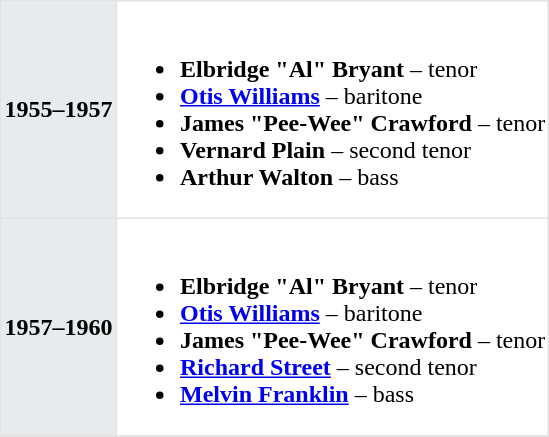<table class="toccolours" border=1 cellpadding=2 cellspacing=2 style="float: width: 375px; margin: 0 0 1em 1em; border-collapse: collapse; border: 1px solid #E2E2E2;">
<tr>
<th bgcolor="#E7EBEE">1955–1957</th>
<td><br><ul><li><strong>Elbridge "Al" Bryant</strong> – tenor</li><li><strong><a href='#'>Otis Williams</a></strong> – baritone</li><li><strong>James "Pee-Wee" Crawford</strong> – tenor</li><li><strong>Vernard Plain</strong> – second tenor</li><li><strong>Arthur Walton</strong> – bass</li></ul></td>
</tr>
<tr>
<th bgcolor="#E7EBEE">1957–1960</th>
<td><br><ul><li><strong>Elbridge "Al" Bryant</strong> – tenor</li><li><strong><a href='#'>Otis Williams</a></strong> – baritone</li><li><strong>James "Pee-Wee" Crawford</strong> – tenor</li><li><strong><a href='#'>Richard Street</a></strong> – second tenor</li><li><strong><a href='#'>Melvin Franklin</a></strong> – bass</li></ul></td>
</tr>
<tr>
</tr>
</table>
